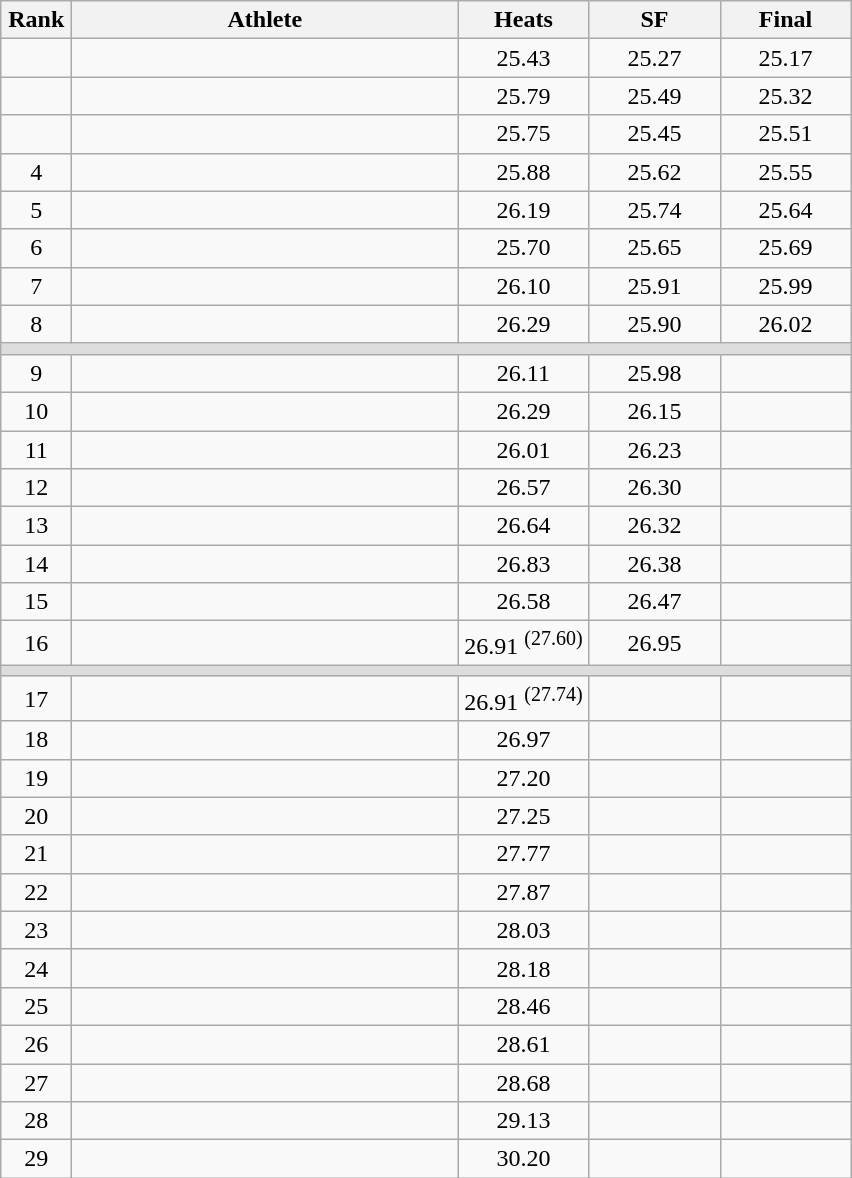<table class=wikitable style="text-align:center">
<tr>
<th width=40>Rank</th>
<th width=250>Athlete</th>
<th width=80>Heats</th>
<th width=80>SF</th>
<th width=80>Final</th>
</tr>
<tr>
<td></td>
<td align=left></td>
<td>25.43</td>
<td>25.27</td>
<td>25.17</td>
</tr>
<tr>
<td></td>
<td align=left></td>
<td>25.79</td>
<td>25.49</td>
<td>25.32</td>
</tr>
<tr>
<td></td>
<td align=left></td>
<td>25.75</td>
<td>25.45</td>
<td>25.51</td>
</tr>
<tr>
<td>4</td>
<td align=left></td>
<td>25.88</td>
<td>25.62</td>
<td>25.55</td>
</tr>
<tr>
<td>5</td>
<td align=left></td>
<td>26.19</td>
<td>25.74</td>
<td>25.64</td>
</tr>
<tr>
<td>6</td>
<td align=left></td>
<td>25.70</td>
<td>25.65</td>
<td>25.69</td>
</tr>
<tr>
<td>7</td>
<td align=left></td>
<td>26.10</td>
<td>25.91</td>
<td>25.99</td>
</tr>
<tr>
<td>8</td>
<td align=left></td>
<td>26.29</td>
<td>25.90</td>
<td>26.02</td>
</tr>
<tr bgcolor=#DDDDDD>
<td colspan=5></td>
</tr>
<tr>
<td>9</td>
<td align=left></td>
<td>26.11</td>
<td>25.98</td>
<td></td>
</tr>
<tr>
<td>10</td>
<td align=left></td>
<td>26.29</td>
<td>26.15</td>
<td></td>
</tr>
<tr>
<td>11</td>
<td align=left></td>
<td>26.01</td>
<td>26.23</td>
<td></td>
</tr>
<tr>
<td>12</td>
<td align=left></td>
<td>26.57</td>
<td>26.30</td>
<td></td>
</tr>
<tr>
<td>13</td>
<td align=left></td>
<td>26.64</td>
<td>26.32</td>
<td></td>
</tr>
<tr>
<td>14</td>
<td align=left></td>
<td>26.83</td>
<td>26.38</td>
<td></td>
</tr>
<tr>
<td>15</td>
<td align=left></td>
<td>26.58</td>
<td>26.47</td>
<td></td>
</tr>
<tr>
<td>16</td>
<td align=left></td>
<td>26.91 <sup>(27.60)</sup></td>
<td>26.95</td>
<td></td>
</tr>
<tr bgcolor=#DDDDDD>
<td colspan=5></td>
</tr>
<tr>
<td>17</td>
<td align=left></td>
<td>26.91 <sup>(27.74)</sup></td>
<td></td>
<td></td>
</tr>
<tr>
<td>18</td>
<td align=left></td>
<td>26.97</td>
<td></td>
<td></td>
</tr>
<tr>
<td>19</td>
<td align=left></td>
<td>27.20</td>
<td></td>
<td></td>
</tr>
<tr>
<td>20</td>
<td align=left></td>
<td>27.25</td>
<td></td>
<td></td>
</tr>
<tr>
<td>21</td>
<td align=left></td>
<td>27.77</td>
<td></td>
<td></td>
</tr>
<tr>
<td>22</td>
<td align=left></td>
<td>27.87</td>
<td></td>
<td></td>
</tr>
<tr>
<td>23</td>
<td align=left></td>
<td>28.03</td>
<td></td>
<td></td>
</tr>
<tr>
<td>24</td>
<td align=left></td>
<td>28.18</td>
<td></td>
<td></td>
</tr>
<tr>
<td>25</td>
<td align=left></td>
<td>28.46</td>
<td></td>
<td></td>
</tr>
<tr>
<td>26</td>
<td align=left></td>
<td>28.61</td>
<td></td>
<td></td>
</tr>
<tr>
<td>27</td>
<td align=left></td>
<td>28.68</td>
<td></td>
<td></td>
</tr>
<tr>
<td>28</td>
<td align=left></td>
<td>29.13</td>
<td></td>
<td></td>
</tr>
<tr>
<td>29</td>
<td align=left></td>
<td>30.20</td>
<td></td>
<td></td>
</tr>
</table>
